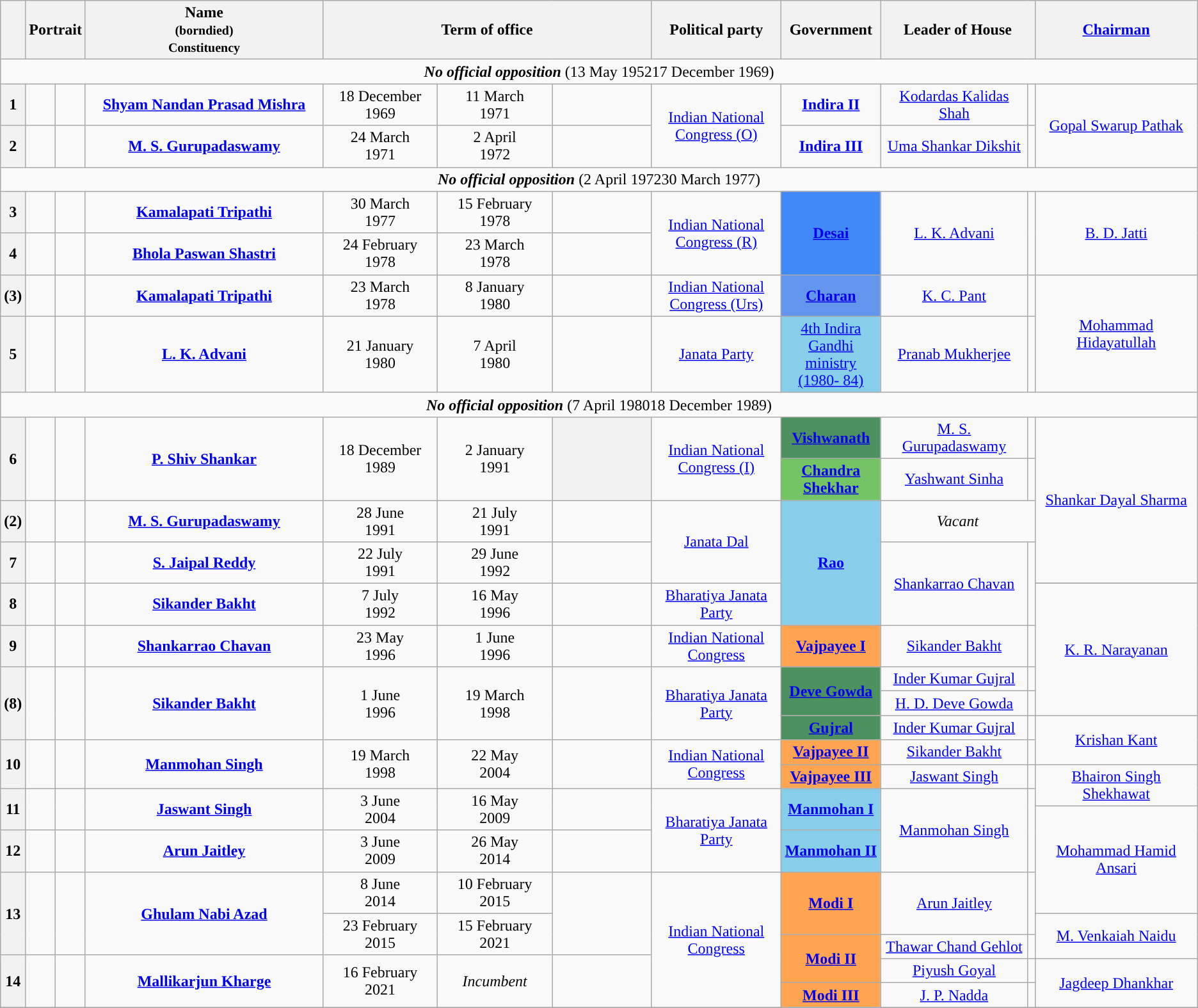<table class=wikitable style="text-align:center">
<tr>
<th></th>
<th colspan="2">Portrait</th>
<th style="width:15em">Name<br><small>(borndied)<br>Constituency</small></th>
<th colspan="3">Term of office</th>
<th style="width:8em">Political party</th>
<th style="width:6em">Government</th>
<th colspan="2">Leader of House</th>
<th><a href='#'>Chairman</a><br></th>
</tr>
<tr>
<td colspan="12"><strong><em>No official opposition</em></strong> (13 May 195217 December 1969)</td>
</tr>
<tr>
<th>1</th>
<td></td>
<td></td>
<td><strong><a href='#'>Shyam Nandan Prasad Mishra</a></strong><br></td>
<td style="width:7em">18 December<br>1969</td>
<td style="width:7em">11 March<br>1971</td>
<td style="width:6em"><strong></strong></td>
<td rowspan="2"><a href='#'>Indian National Congress (O)</a></td>
<td><a href='#'><strong>Indira II</strong></a></td>
<td><a href='#'>Kodardas Kalidas Shah</a></td>
<td></td>
<td rowspan="2"><a href='#'>Gopal Swarup Pathak</a><br></td>
</tr>
<tr>
<th>2</th>
<td></td>
<td></td>
<td><strong><a href='#'>M. S. Gurupadaswamy</a></strong><br></td>
<td>24 March<br>1971</td>
<td>2 April<br>1972</td>
<td><strong></strong></td>
<td><a href='#'><strong>Indira III</strong></a></td>
<td><a href='#'>Uma Shankar Dikshit</a></td>
<td></td>
</tr>
<tr>
<td colspan="12"><strong><em>No official opposition</em></strong> (2 April 197230 March 1977)</td>
</tr>
<tr>
<th>3</th>
<td></td>
<td></td>
<td><strong><a href='#'>Kamalapati Tripathi</a></strong><br></td>
<td>30 March<br>1977</td>
<td>15 February<br>1978</td>
<td><strong></strong></td>
<td rowspan="3"><a href='#'>Indian National Congress (R)</a></td>
<td rowspan="3" bgcolor="#4089F7"><a href='#'><strong>Desai</strong></a></td>
<td rowspan="3"><a href='#'>L. K. Advani</a></td>
<td rowspan="3"></td>
<td rowspan="3"><a href='#'>B. D. Jatti</a><br></td>
</tr>
<tr>
<th>4</th>
<td></td>
<td></td>
<td><strong><a href='#'>Bhola Paswan Shastri</a></strong><br></td>
<td>24 February<br>1978</td>
<td>23 March<br>1978</td>
<td><strong></strong></td>
</tr>
<tr>
<th rowspan="2">(3)</th>
<td rowspan="2"></td>
<td rowspan="2"></td>
<td rowspan="2"><strong><a href='#'>Kamalapati Tripathi</a></strong><br></td>
<td rowspan="2">23 March<br>1978</td>
<td rowspan="2">8 January<br>1980</td>
<td rowspan="2"><strong></strong></td>
</tr>
<tr>
<td><a href='#'>Indian National Congress (Urs)</a></td>
<td bgcolor="#6495ED"><strong><a href='#'>Charan</a></strong></td>
<td><a href='#'>K. C. Pant</a></td>
<td></td>
<td rowspan="2"><a href='#'>Mohammad Hidayatullah</a><br></td>
</tr>
<tr>
<th>5</th>
<td></td>
<td></td>
<td><strong><a href='#'>L. K. Advani</a></strong><br></td>
<td>21 January<br>1980</td>
<td>7 April<br>1980</td>
<td><strong></strong></td>
<td><a href='#'>Janata Party</a></td>
<td bgcolor="#87CEEB"><a href='#'>4th Indira Gandhi ministry (1980- 84)</a></td>
<td><a href='#'>Pranab Mukherjee</a></td>
<td></td>
</tr>
<tr>
<td colspan="12"><strong><em>No official opposition</em></strong> (7 April 198018 December 1989)</td>
</tr>
<tr>
<th rowspan="2">6</th>
<td rowspan="2"></td>
<td rowspan="2"></td>
<td rowspan="2"><strong><a href='#'>P. Shiv Shankar</a></strong><br></td>
<td rowspan="2">18 December<br>1989</td>
<td rowspan="2">2 January<br>1991</td>
<th rowspan="2"><strong></strong></th>
<td rowspan="2"><a href='#'>Indian National Congress (I)</a></td>
<td style="background:#4C915F"><strong><a href='#'>Vishwanath</a></strong></td>
<td><a href='#'>M. S. Gurupadaswamy</a></td>
<td></td>
<td rowspan="4"><a href='#'>Shankar Dayal Sharma</a><br></td>
</tr>
<tr>
<td style="background:#74C365"><strong><a href='#'>Chandra Shekhar</a></strong></td>
<td><a href='#'>Yashwant Sinha</a></td>
<td></td>
</tr>
<tr>
<th>(2)</th>
<td></td>
<td></td>
<td><strong><a href='#'>M. S. Gurupadaswamy</a></strong><br></td>
<td>28 June<br>1991</td>
<td>21 July<br>1991</td>
<td><strong></strong></td>
<td rowspan="2"><a href='#'>Janata Dal</a></td>
<td rowspan="4" bgcolor="#87CEEB"><strong><a href='#'>Rao</a></strong></td>
<td colspan="2"><em>Vacant</em></td>
</tr>
<tr>
<th>7</th>
<td></td>
<td></td>
<td><strong><a href='#'>S. Jaipal Reddy</a></strong><br></td>
<td>22 July<br>1991</td>
<td>29 June<br>1992</td>
<td><strong></strong></td>
<td rowspan="3"><a href='#'>Shankarrao Chavan</a></td>
<td rowspan="3"></td>
</tr>
<tr>
<th rowspan="2">8</th>
<td rowspan="2"></td>
<td rowspan="2"></td>
<td rowspan="2"><strong><a href='#'>Sikander Bakht</a></strong><br></td>
<td rowspan="2">7 July<br>1992</td>
<td rowspan="2">16 May<br>1996</td>
<td rowspan="2"><strong></strong></td>
<td rowspan="2"><a href='#'>Bharatiya Janata Party</a></td>
</tr>
<tr>
<td rowspan="5"><a href='#'>K. R. Narayanan</a><br></td>
</tr>
<tr>
<th>9</th>
<td></td>
<td></td>
<td><strong><a href='#'>Shankarrao Chavan</a></strong><br></td>
<td>23 May<br>1996</td>
<td>1 June<br>1996</td>
<td><strong></strong></td>
<td><a href='#'>Indian National Congress</a></td>
<td style="background:#FFA551;"><strong><a href='#'>Vajpayee I</a></strong></td>
<td><a href='#'>Sikander Bakht</a></td>
<td></td>
</tr>
<tr>
<th rowspan="4">(8)</th>
<td rowspan="4"></td>
<td rowspan="4"></td>
<td rowspan="4"><strong><a href='#'>Sikander Bakht</a></strong><br></td>
<td rowspan="4">1 June<br>1996</td>
<td rowspan="4">19 March<br>1998</td>
<td rowspan="4"><strong></strong></td>
<td rowspan="4"><a href='#'>Bharatiya Janata Party</a></td>
<td rowspan="2" style="background:#4C915F;"><strong><a href='#'>Deve Gowda</a></strong></td>
<td><a href='#'>Inder Kumar Gujral</a></td>
<td></td>
</tr>
<tr>
<td><a href='#'>H. D. Deve Gowda</a></td>
<td></td>
</tr>
<tr>
<td rowspan="2" style="background:#4C915F;"><strong><a href='#'>Gujral</a></strong></td>
<td rowspan="2"><a href='#'>Inder Kumar Gujral</a></td>
<td rowspan="2"></td>
</tr>
<tr>
<td rowspan="3"><a href='#'>Krishan Kant</a><br></td>
</tr>
<tr>
<th rowspan="3">10</th>
<td rowspan="3"></td>
<td rowspan="3"></td>
<td rowspan="3"><strong><a href='#'>Manmohan Singh</a></strong><br></td>
<td rowspan="3">19 March<br>1998</td>
<td rowspan="3">22 May<br>2004</td>
<td rowspan="3"><strong></strong></td>
<td rowspan="3"><a href='#'>Indian National Congress</a></td>
<td style="background:#FFA551;"><strong><a href='#'>Vajpayee II</a></strong></td>
<td><a href='#'>Sikander Bakht</a></td>
<td></td>
</tr>
<tr>
<td rowspan="2" style="background:#FFA551;"><strong><a href='#'>Vajpayee III</a></strong></td>
<td rowspan="2"><a href='#'>Jaswant Singh</a></td>
<td rowspan="2"></td>
</tr>
<tr>
<td rowspan="2"><a href='#'>Bhairon Singh Shekhawat</a><br></td>
</tr>
<tr>
<th rowspan="2">11</th>
<td rowspan="2"></td>
<td rowspan="2"></td>
<td rowspan="2"><strong><a href='#'>Jaswant Singh</a></strong><br></td>
<td rowspan="2">3 June<br>2004</td>
<td rowspan="2">16 May<br>2009</td>
<td rowspan="2"><strong></strong></td>
<td rowspan="3"><a href='#'>Bharatiya Janata Party</a></td>
<td rowspan="2" bgcolor="#87CEEB"><strong><a href='#'>Manmohan I</a></strong></td>
<td rowspan="3"><a href='#'>Manmohan Singh</a></td>
<td rowspan="3"></td>
</tr>
<tr>
<td rowspan="4"><a href='#'>Mohammad Hamid Ansari</a><br></td>
</tr>
<tr>
<th>12</th>
<td></td>
<td></td>
<td><strong><a href='#'>Arun Jaitley</a></strong><br></td>
<td>3 June<br>2009</td>
<td>26 May<br>2014</td>
<td><strong></strong></td>
<td bgcolor="#87CEEB"><strong><a href='#'>Manmohan II</a></strong></td>
</tr>
<tr>
<th rowspan="4">13</th>
<td rowspan="4"></td>
<td rowspan="4"></td>
<td rowspan="4"><strong><a href='#'>Ghulam Nabi Azad</a></strong><br></td>
<td>8 June<br>2014</td>
<td>10 February<br>2015</td>
<td rowspan="4"><strong></strong></td>
<td rowspan="8"><a href='#'>Indian National Congress</a></td>
<td rowspan="3" style="background:#FFA551;"><strong><a href='#'>Modi I</a></strong></td>
<td rowspan="3"><a href='#'>Arun Jaitley</a></td>
<td rowspan="3"></td>
</tr>
<tr>
<td rowspan="3">23 February<br>2015</td>
<td rowspan="3">15 February<br>2021</td>
</tr>
<tr>
<td rowspan="4"><a href='#'>M. Venkaiah Naidu</a><br></td>
</tr>
<tr>
<td rowspan="4" style="background:#FFA551;"><strong><a href='#'>Modi II</a></strong></td>
<td rowspan="2"><a href='#'>Thawar Chand Gehlot</a></td>
<td rowspan="2"></td>
</tr>
<tr>
<th rowspan="4">14</th>
<td rowspan="4"></td>
<td rowspan="4"></td>
<td rowspan="4"><strong><a href='#'>Mallikarjun Kharge</a></strong><br></td>
<td rowspan="4">16 February<br>2021</td>
<td rowspan="4"><em>Incumbent</em></td>
<td rowspan="4"><strong></strong></td>
</tr>
<tr>
<td rowspan="2"><a href='#'>Piyush Goyal</a></td>
<td rowspan="2"></td>
</tr>
<tr>
<td rowspan="2"><a href='#'>Jagdeep Dhankhar</a><br></td>
</tr>
<tr>
<td style="background:#FFA551;"><strong><a href='#'>Modi III</a></strong></td>
<td><a href='#'>J. P. Nadda</a></td>
<td></td>
</tr>
<tr>
</tr>
</table>
